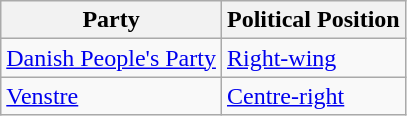<table class="wikitable mw-collapsible mw-collapsed">
<tr>
<th>Party</th>
<th>Political Position</th>
</tr>
<tr>
<td><a href='#'>Danish People's Party</a></td>
<td><a href='#'>Right-wing</a></td>
</tr>
<tr>
<td><a href='#'>Venstre</a></td>
<td><a href='#'>Centre-right</a></td>
</tr>
</table>
